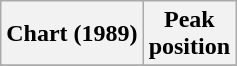<table class="wikitable">
<tr>
<th>Chart (1989)</th>
<th>Peak<br>position</th>
</tr>
<tr>
</tr>
</table>
